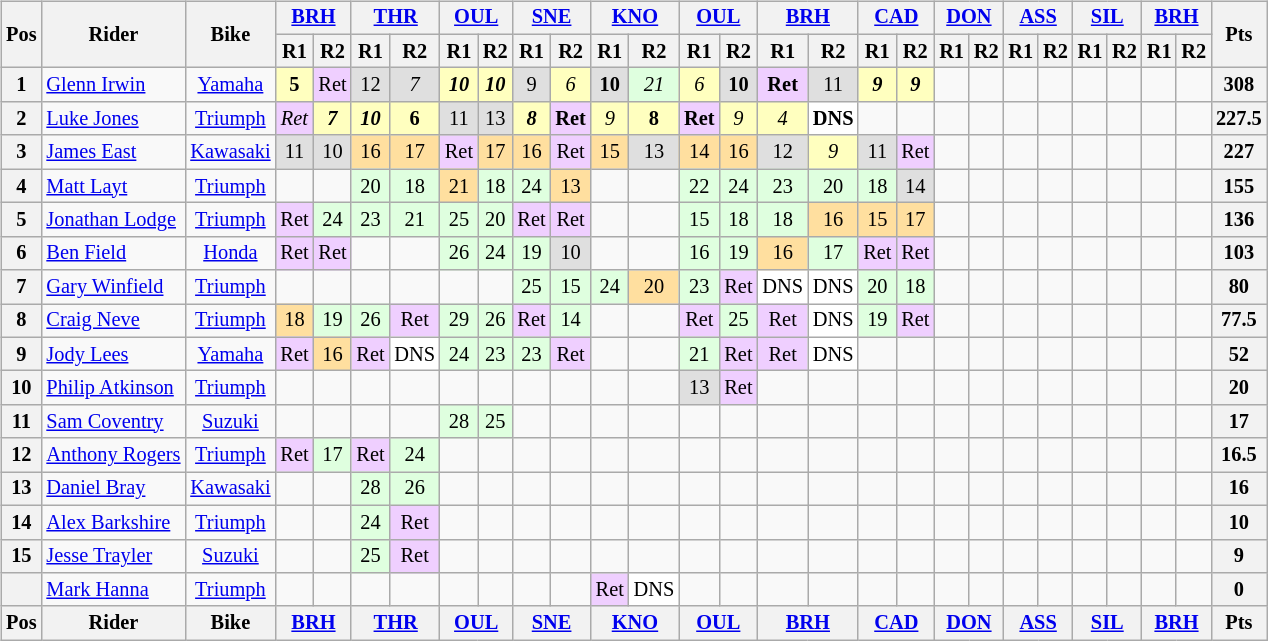<table>
<tr>
<td><br><table class="wikitable" style="font-size: 85%; text-align: center;">
<tr valign="top">
<th valign="middle" rowspan=2>Pos</th>
<th valign="middle" rowspan=2>Rider</th>
<th valign="middle" rowspan=2>Bike</th>
<th colspan=2><a href='#'>BRH</a><br></th>
<th colspan=2><a href='#'>THR</a><br></th>
<th colspan=2><a href='#'>OUL</a><br></th>
<th colspan=2><a href='#'>SNE</a><br></th>
<th colspan=2><a href='#'>KNO</a><br></th>
<th colspan=2><a href='#'>OUL</a><br></th>
<th colspan=2><a href='#'>BRH</a><br></th>
<th colspan=2><a href='#'>CAD</a><br></th>
<th colspan=2><a href='#'>DON</a><br></th>
<th colspan=2><a href='#'>ASS</a><br></th>
<th colspan=2><a href='#'>SIL</a><br></th>
<th colspan=2><a href='#'>BRH</a><br></th>
<th valign="middle" rowspan=2>Pts</th>
</tr>
<tr>
<th>R1</th>
<th>R2</th>
<th>R1</th>
<th>R2</th>
<th>R1</th>
<th>R2</th>
<th>R1</th>
<th>R2</th>
<th>R1</th>
<th>R2</th>
<th>R1</th>
<th>R2</th>
<th>R1</th>
<th>R2</th>
<th>R1</th>
<th>R2</th>
<th>R1</th>
<th>R2</th>
<th>R1</th>
<th>R2</th>
<th>R1</th>
<th>R2</th>
<th>R1</th>
<th>R2</th>
</tr>
<tr>
<th>1</th>
<td align="left"> <a href='#'>Glenn Irwin</a></td>
<td><a href='#'>Yamaha</a></td>
<td style="background:#FFFFBF;"><strong>5</strong></td>
<td style="background:#EFCFFF;">Ret</td>
<td style="background:#DFDFDF;">12</td>
<td style="background:#DFDFDF;"><em>7</em></td>
<td style="background:#FFFFBF;"><strong><em>10</em></strong></td>
<td style="background:#FFFFBF;"><strong><em>10</em></strong></td>
<td style="background:#DFDFDF;">9</td>
<td style="background:#FFFFBF;"><em>6</em></td>
<td style="background:#DFDFDF;"><strong>10</strong></td>
<td style="background:#DFFFDF;"><em>21</em></td>
<td style="background:#FFFFBF;"><em>6</em></td>
<td style="background:#DFDFDF;"><strong>10</strong></td>
<td style="background:#EFCFFF;"><strong>Ret</strong></td>
<td style="background:#DFDFDF;">11</td>
<td style="background:#FFFFBF;"><strong><em>9</em></strong></td>
<td style="background:#FFFFBF;"><strong><em>9</em></strong></td>
<td></td>
<td></td>
<td></td>
<td></td>
<td></td>
<td></td>
<td></td>
<td></td>
<th>308</th>
</tr>
<tr>
<th>2</th>
<td align="left"> <a href='#'>Luke Jones</a></td>
<td><a href='#'>Triumph</a></td>
<td style="background:#EFCFFF;"><em>Ret</em></td>
<td style="background:#FFFFBF;"><strong><em>7</em></strong></td>
<td style="background:#FFFFBF;"><strong><em>10</em></strong></td>
<td style="background:#FFFFBF;"><strong>6</strong></td>
<td style="background:#DFDFDF;">11</td>
<td style="background:#DFDFDF;">13</td>
<td style="background:#FFFFBF;"><strong><em>8</em></strong></td>
<td style="background:#EFCFFF;"><strong>Ret</strong></td>
<td style="background:#FFFFBF;"><em>9</em></td>
<td style="background:#FFFFBF;"><strong>8</strong></td>
<td style="background:#EFCFFF;"><strong>Ret</strong></td>
<td style="background:#FFFFBF;"><em>9</em></td>
<td style="background:#FFFFBF;"><em>4</em></td>
<td style="background:#FFFFFF;"><strong>DNS</strong></td>
<td></td>
<td></td>
<td></td>
<td></td>
<td></td>
<td></td>
<td></td>
<td></td>
<td></td>
<td></td>
<th>227.5</th>
</tr>
<tr>
<th>3</th>
<td align="left"> <a href='#'>James East</a></td>
<td><a href='#'>Kawasaki</a></td>
<td style="background:#DFDFDF;">11</td>
<td style="background:#DFDFDF;">10</td>
<td style="background:#FFDF9F;">16</td>
<td style="background:#FFDF9F;">17</td>
<td style="background:#EFCFFF;">Ret</td>
<td style="background:#FFDF9F;">17</td>
<td style="background:#FFDF9F;">16</td>
<td style="background:#EFCFFF;">Ret</td>
<td style="background:#FFDF9F;">15</td>
<td style="background:#DFDFDF;">13</td>
<td style="background:#FFDF9F;">14</td>
<td style="background:#FFDF9F;">16</td>
<td style="background:#DFDFDF;">12</td>
<td style="background:#FFFFBF;"><em>9</em></td>
<td style="background:#DFDFDF;">11</td>
<td style="background:#EFCFFF;">Ret</td>
<td></td>
<td></td>
<td></td>
<td></td>
<td></td>
<td></td>
<td></td>
<td></td>
<th>227</th>
</tr>
<tr>
<th>4</th>
<td align="left"> <a href='#'>Matt Layt</a></td>
<td><a href='#'>Triumph</a></td>
<td></td>
<td></td>
<td style="background:#DFFFDF;">20</td>
<td style="background:#DFFFDF;">18</td>
<td style="background:#FFDF9F;">21</td>
<td style="background:#DFFFDF;">18</td>
<td style="background:#DFFFDF;">24</td>
<td style="background:#FFDF9F;">13</td>
<td></td>
<td></td>
<td style="background:#DFFFDF;">22</td>
<td style="background:#DFFFDF;">24</td>
<td style="background:#DFFFDF;">23</td>
<td style="background:#DFFFDF;">20</td>
<td style="background:#DFFFDF;">18</td>
<td style="background:#DFDFDF;">14</td>
<td></td>
<td></td>
<td></td>
<td></td>
<td></td>
<td></td>
<td></td>
<td></td>
<th>155</th>
</tr>
<tr>
<th>5</th>
<td align="left"> <a href='#'>Jonathan Lodge</a></td>
<td><a href='#'>Triumph</a></td>
<td style="background:#EFCFFF;">Ret</td>
<td style="background:#DFFFDF;">24</td>
<td style="background:#DFFFDF;">23</td>
<td style="background:#DFFFDF;">21</td>
<td style="background:#DFFFDF;">25</td>
<td style="background:#DFFFDF;">20</td>
<td style="background:#EFCFFF;">Ret</td>
<td style="background:#EFCFFF;">Ret</td>
<td></td>
<td></td>
<td style="background:#DFFFDF;">15</td>
<td style="background:#DFFFDF;">18</td>
<td style="background:#DFFFDF;">18</td>
<td style="background:#FFDF9F;">16</td>
<td style="background:#FFDF9F;">15</td>
<td style="background:#FFDF9F;">17</td>
<td></td>
<td></td>
<td></td>
<td></td>
<td></td>
<td></td>
<td></td>
<td></td>
<th>136</th>
</tr>
<tr>
<th>6</th>
<td align="left"> <a href='#'>Ben Field</a></td>
<td><a href='#'>Honda</a></td>
<td style="background:#EFCFFF;">Ret</td>
<td style="background:#EFCFFF;">Ret</td>
<td></td>
<td></td>
<td style="background:#DFFFDF;">26</td>
<td style="background:#DFFFDF;">24</td>
<td style="background:#DFFFDF;">19</td>
<td style="background:#DFDFDF;">10</td>
<td></td>
<td></td>
<td style="background:#DFFFDF;">16</td>
<td style="background:#DFFFDF;">19</td>
<td style="background:#FFDF9F;">16</td>
<td style="background:#DFFFDF;">17</td>
<td style="background:#EFCFFF;">Ret</td>
<td style="background:#EFCFFF;">Ret</td>
<td></td>
<td></td>
<td></td>
<td></td>
<td></td>
<td></td>
<td></td>
<td></td>
<th>103</th>
</tr>
<tr>
<th>7</th>
<td align="left"> <a href='#'>Gary Winfield</a></td>
<td><a href='#'>Triumph</a></td>
<td></td>
<td></td>
<td></td>
<td></td>
<td></td>
<td></td>
<td style="background:#DFFFDF;">25</td>
<td style="background:#DFFFDF;">15</td>
<td style="background:#DFFFDF;">24</td>
<td style="background:#FFDF9F;">20</td>
<td style="background:#DFFFDF;">23</td>
<td style="background:#EFCFFF;">Ret</td>
<td style="background:#FFFFFF;">DNS</td>
<td style="background:#FFFFFF;">DNS</td>
<td style="background:#DFFFDF;">20</td>
<td style="background:#DFFFDF;">18</td>
<td></td>
<td></td>
<td></td>
<td></td>
<td></td>
<td></td>
<td></td>
<td></td>
<th>80</th>
</tr>
<tr>
<th>8</th>
<td align="left"> <a href='#'>Craig Neve</a></td>
<td><a href='#'>Triumph</a></td>
<td style="background:#FFDF9F;">18</td>
<td style="background:#DFFFDF;">19</td>
<td style="background:#DFFFDF;">26</td>
<td style="background:#EFCFFF;">Ret</td>
<td style="background:#DFFFDF;">29</td>
<td style="background:#DFFFDF;">26</td>
<td style="background:#EFCFFF;">Ret</td>
<td style="background:#DFFFDF;">14</td>
<td></td>
<td></td>
<td style="background:#EFCFFF;">Ret</td>
<td style="background:#DFFFDF;">25</td>
<td style="background:#EFCFFF;">Ret</td>
<td style="background:#FFFFFF;">DNS</td>
<td style="background:#DFFFDF;">19</td>
<td style="background:#EFCFFF;">Ret</td>
<td></td>
<td></td>
<td></td>
<td></td>
<td></td>
<td></td>
<td></td>
<td></td>
<th>77.5</th>
</tr>
<tr>
<th>9</th>
<td align="left"> <a href='#'>Jody Lees</a></td>
<td><a href='#'>Yamaha</a></td>
<td style="background:#EFCFFF;">Ret</td>
<td style="background:#FFDF9F;">16</td>
<td style="background:#EFCFFF;">Ret</td>
<td style="background:#FFFFFF;">DNS</td>
<td style="background:#DFFFDF;">24</td>
<td style="background:#DFFFDF;">23</td>
<td style="background:#DFFFDF;">23</td>
<td style="background:#EFCFFF;">Ret</td>
<td></td>
<td></td>
<td style="background:#DFFFDF;">21</td>
<td style="background:#EFCFFF;">Ret</td>
<td style="background:#EFCFFF;">Ret</td>
<td style="background:#FFFFFF;">DNS</td>
<td></td>
<td></td>
<td></td>
<td></td>
<td></td>
<td></td>
<td></td>
<td></td>
<td></td>
<td></td>
<th>52</th>
</tr>
<tr>
<th>10</th>
<td align="left"> <a href='#'>Philip Atkinson</a></td>
<td><a href='#'>Triumph</a></td>
<td></td>
<td></td>
<td></td>
<td></td>
<td></td>
<td></td>
<td></td>
<td></td>
<td></td>
<td></td>
<td style="background:#DFDFDF;">13</td>
<td style="background:#EFCFFF;">Ret</td>
<td></td>
<td></td>
<td></td>
<td></td>
<td></td>
<td></td>
<td></td>
<td></td>
<td></td>
<td></td>
<td></td>
<td></td>
<th>20</th>
</tr>
<tr>
<th>11</th>
<td align="left"> <a href='#'>Sam Coventry</a></td>
<td><a href='#'>Suzuki</a></td>
<td></td>
<td></td>
<td></td>
<td></td>
<td style="background:#DFFFDF;">28</td>
<td style="background:#DFFFDF;">25</td>
<td></td>
<td></td>
<td></td>
<td></td>
<td></td>
<td></td>
<td></td>
<td></td>
<td></td>
<td></td>
<td></td>
<td></td>
<td></td>
<td></td>
<td></td>
<td></td>
<td></td>
<td></td>
<th>17</th>
</tr>
<tr>
<th>12</th>
<td align="left"> <a href='#'>Anthony Rogers</a></td>
<td><a href='#'>Triumph</a></td>
<td style="background:#EFCFFF;">Ret</td>
<td style="background:#DFFFDF;">17</td>
<td style="background:#EFCFFF;">Ret</td>
<td style="background:#DFFFDF;">24</td>
<td></td>
<td></td>
<td></td>
<td></td>
<td></td>
<td></td>
<td></td>
<td></td>
<td></td>
<td></td>
<td></td>
<td></td>
<td></td>
<td></td>
<td></td>
<td></td>
<td></td>
<td></td>
<td></td>
<td></td>
<th>16.5</th>
</tr>
<tr>
<th>13</th>
<td align="left"> <a href='#'>Daniel Bray</a></td>
<td><a href='#'>Kawasaki</a></td>
<td></td>
<td></td>
<td style="background:#DFFFDF;">28</td>
<td style="background:#DFFFDF;">26</td>
<td></td>
<td></td>
<td></td>
<td></td>
<td></td>
<td></td>
<td></td>
<td></td>
<td></td>
<td></td>
<td></td>
<td></td>
<td></td>
<td></td>
<td></td>
<td></td>
<td></td>
<td></td>
<td></td>
<td></td>
<th>16</th>
</tr>
<tr>
<th>14</th>
<td align="left"> <a href='#'>Alex Barkshire</a></td>
<td><a href='#'>Triumph</a></td>
<td></td>
<td></td>
<td style="background:#DFFFDF;">24</td>
<td style="background:#EFCFFF;">Ret</td>
<td></td>
<td></td>
<td></td>
<td></td>
<td></td>
<td></td>
<td></td>
<td></td>
<td></td>
<td></td>
<td></td>
<td></td>
<td></td>
<td></td>
<td></td>
<td></td>
<td></td>
<td></td>
<td></td>
<td></td>
<th>10</th>
</tr>
<tr>
<th>15</th>
<td align="left"> <a href='#'>Jesse Trayler</a></td>
<td><a href='#'>Suzuki</a></td>
<td></td>
<td></td>
<td style="background:#DFFFDF;">25</td>
<td style="background:#EFCFFF;">Ret</td>
<td></td>
<td></td>
<td></td>
<td></td>
<td></td>
<td></td>
<td></td>
<td></td>
<td></td>
<td></td>
<td></td>
<td></td>
<td></td>
<td></td>
<td></td>
<td></td>
<td></td>
<td></td>
<td></td>
<td></td>
<th>9</th>
</tr>
<tr>
<th></th>
<td align="left"> <a href='#'>Mark Hanna</a></td>
<td><a href='#'>Triumph</a></td>
<td></td>
<td></td>
<td></td>
<td></td>
<td></td>
<td></td>
<td></td>
<td></td>
<td style="background:#EFCFFF;">Ret</td>
<td style="background:#FFFFFF;">DNS</td>
<td></td>
<td></td>
<td></td>
<td></td>
<td></td>
<td></td>
<td></td>
<td></td>
<td></td>
<td></td>
<td></td>
<td></td>
<td></td>
<td></td>
<th>0</th>
</tr>
<tr valign="top">
<th valign="middle" rowspan=2>Pos</th>
<th valign="middle" rowspan=2>Rider</th>
<th valign="middle" rowspan=2>Bike</th>
<th colspan=2><a href='#'>BRH</a><br></th>
<th colspan=2><a href='#'>THR</a><br></th>
<th colspan=2><a href='#'>OUL</a><br></th>
<th colspan=2><a href='#'>SNE</a><br></th>
<th colspan=2><a href='#'>KNO</a><br></th>
<th colspan=2><a href='#'>OUL</a><br></th>
<th colspan=2><a href='#'>BRH</a><br></th>
<th colspan=2><a href='#'>CAD</a><br></th>
<th colspan=2><a href='#'>DON</a><br></th>
<th colspan=2><a href='#'>ASS</a><br></th>
<th colspan=2><a href='#'>SIL</a><br></th>
<th colspan=2><a href='#'>BRH</a><br></th>
<th valign="middle" rowspan=2>Pts</th>
</tr>
</table>
</td>
<td valign="top"></td>
</tr>
</table>
